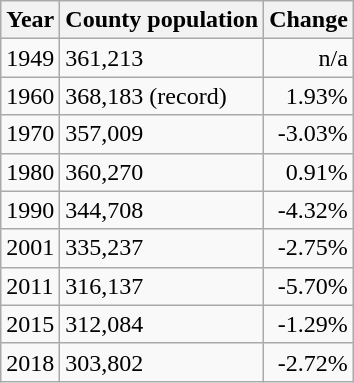<table class="wikitable">
<tr>
<th>Year</th>
<th>County population</th>
<th>Change</th>
</tr>
<tr>
<td>1949</td>
<td>361,213</td>
<td align="right">n/a</td>
</tr>
<tr>
<td>1960</td>
<td> 368,183 (record)</td>
<td align="right">1.93%</td>
</tr>
<tr>
<td>1970</td>
<td> 357,009</td>
<td align="right">-3.03%</td>
</tr>
<tr>
<td>1980</td>
<td> 360,270</td>
<td align="right">0.91%</td>
</tr>
<tr>
<td>1990</td>
<td> 344,708</td>
<td align="right">-4.32%</td>
</tr>
<tr>
<td>2001</td>
<td> 335,237</td>
<td align="right">-2.75%</td>
</tr>
<tr>
<td>2011</td>
<td> 316,137</td>
<td align="right">-5.70%</td>
</tr>
<tr>
<td>2015</td>
<td> 312,084</td>
<td align="right">-1.29%</td>
</tr>
<tr>
<td>2018</td>
<td> 303,802</td>
<td align="right">-2.72%</td>
</tr>
</table>
